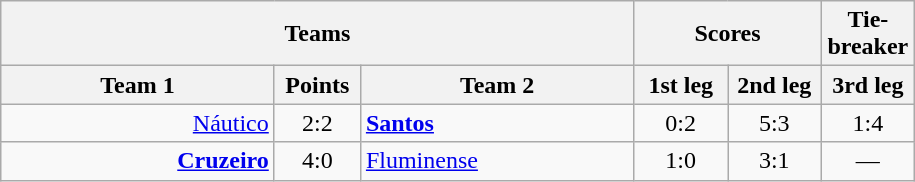<table class="wikitable" style="text-align:center;">
<tr>
<th colspan=3>Teams</th>
<th colspan=2>Scores</th>
<th colspan=1>Tie-breaker</th>
</tr>
<tr>
<th width="175">Team 1</th>
<th width="50">Points</th>
<th width="175">Team 2</th>
<th width="55">1st leg</th>
<th width="55">2nd leg</th>
<th width="55">3rd leg</th>
</tr>
<tr>
<td align=right><a href='#'>Náutico</a> </td>
<td>2:2</td>
<td align=left>  <strong><a href='#'>Santos</a></strong></td>
<td>0:2</td>
<td>5:3</td>
<td>1:4</td>
</tr>
<tr>
<td align=right><strong><a href='#'>Cruzeiro</a></strong> </td>
<td>4:0</td>
<td align=left>  <a href='#'>Fluminense</a></td>
<td>1:0</td>
<td>3:1</td>
<td>—</td>
</tr>
</table>
